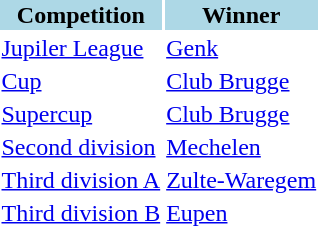<table>
<tr style="background:lightblue;">
<th>Competition</th>
<th>Winner</th>
</tr>
<tr>
<td><a href='#'>Jupiler League</a></td>
<td><a href='#'>Genk</a></td>
</tr>
<tr>
<td><a href='#'>Cup</a></td>
<td><a href='#'>Club Brugge</a></td>
</tr>
<tr>
<td><a href='#'>Supercup</a></td>
<td><a href='#'>Club Brugge</a></td>
</tr>
<tr>
<td><a href='#'>Second division</a></td>
<td><a href='#'>Mechelen</a></td>
</tr>
<tr>
<td><a href='#'>Third division A</a></td>
<td><a href='#'>Zulte-Waregem</a></td>
</tr>
<tr>
<td><a href='#'>Third division B</a></td>
<td><a href='#'>Eupen</a></td>
</tr>
</table>
